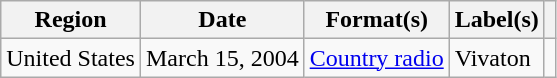<table class="wikitable">
<tr>
<th>Region</th>
<th>Date</th>
<th>Format(s)</th>
<th>Label(s)</th>
<th></th>
</tr>
<tr>
<td>United States</td>
<td>March 15, 2004</td>
<td><a href='#'>Country radio</a></td>
<td>Vivaton</td>
<td></td>
</tr>
</table>
